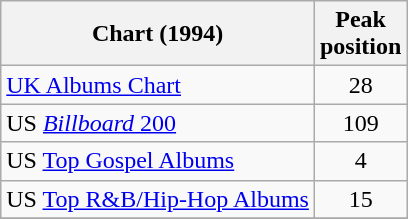<table class="wikitable sortable">
<tr>
<th>Chart (1994)</th>
<th>Peak<br>position</th>
</tr>
<tr>
<td><a href='#'>UK Albums Chart</a></td>
<td style="text-align:center;">28</td>
</tr>
<tr>
<td>US <a href='#'><em>Billboard</em> 200</a></td>
<td style="text-align:center;">109</td>
</tr>
<tr>
<td>US <a href='#'>Top Gospel Albums</a></td>
<td style="text-align:center;">4</td>
</tr>
<tr>
<td>US <a href='#'>Top R&B/Hip-Hop Albums</a></td>
<td style="text-align:center;">15</td>
</tr>
<tr>
</tr>
</table>
